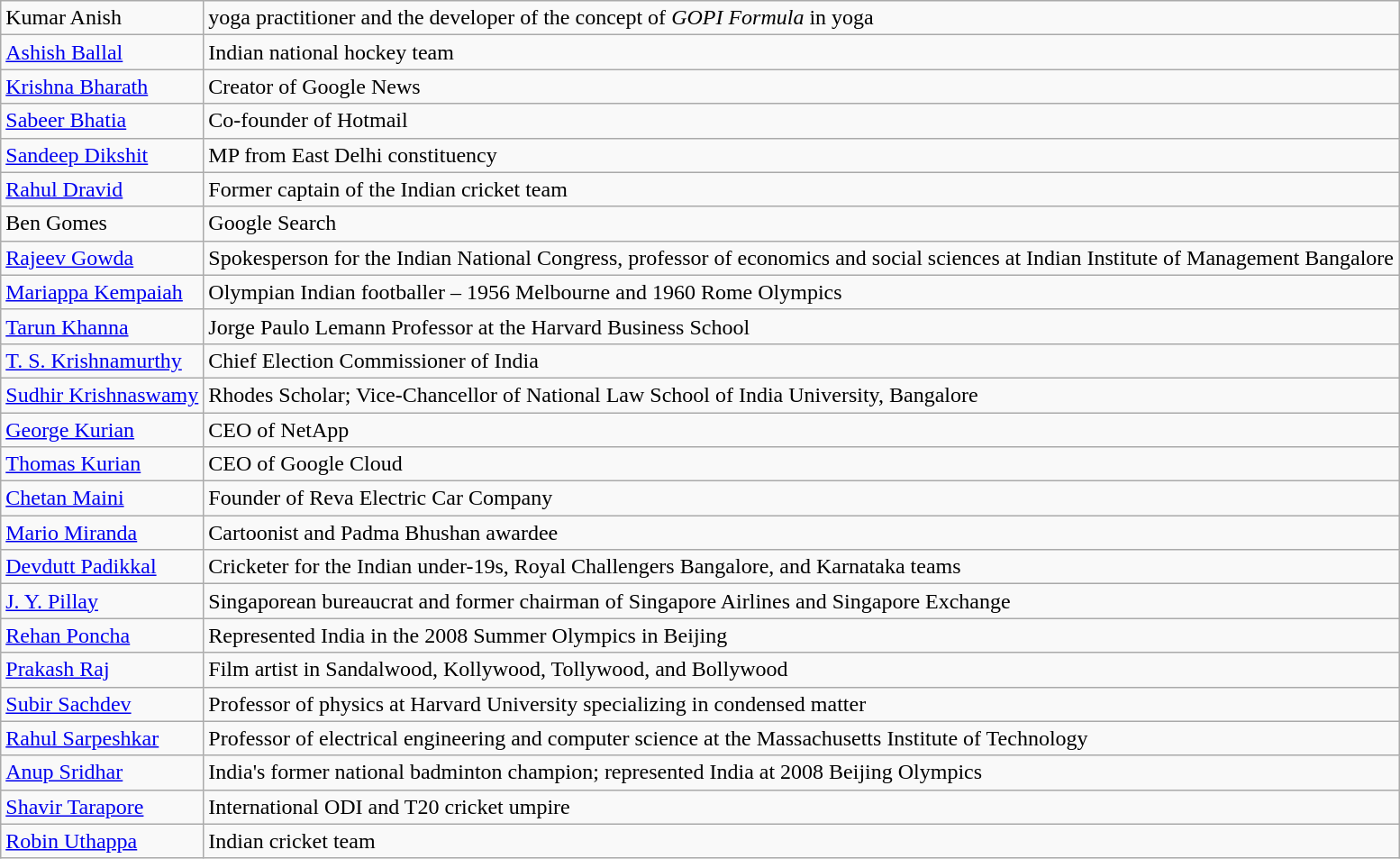<table class="wikitable sortable">
<tr>
<td>Kumar Anish</td>
<td>yoga practitioner and the developer of the concept of <em>GOPI Formula</em> in yoga</td>
</tr>
<tr>
<td><a href='#'>Ashish Ballal</a></td>
<td>Indian national hockey team</td>
</tr>
<tr>
<td><a href='#'>Krishna Bharath</a></td>
<td>Creator of Google News</td>
</tr>
<tr>
<td><a href='#'>Sabeer Bhatia</a></td>
<td>Co-founder of Hotmail</td>
</tr>
<tr>
<td><a href='#'>Sandeep Dikshit</a></td>
<td>MP from East Delhi constituency</td>
</tr>
<tr>
<td><a href='#'>Rahul Dravid</a></td>
<td>Former captain of the Indian cricket team</td>
</tr>
<tr>
<td>Ben Gomes</td>
<td>Google Search</td>
</tr>
<tr>
<td><a href='#'>Rajeev Gowda</a></td>
<td>Spokesperson for the Indian National Congress, professor of economics and social sciences at Indian Institute of Management Bangalore</td>
</tr>
<tr>
<td><a href='#'>Mariappa Kempaiah</a></td>
<td>Olympian Indian footballer – 1956 Melbourne and 1960 Rome Olympics</td>
</tr>
<tr>
<td><a href='#'>Tarun Khanna</a></td>
<td>Jorge Paulo Lemann Professor at the Harvard Business School</td>
</tr>
<tr>
<td><a href='#'>T. S. Krishnamurthy</a></td>
<td>Chief Election Commissioner of India</td>
</tr>
<tr>
<td><a href='#'>Sudhir Krishnaswamy</a></td>
<td>Rhodes Scholar; Vice-Chancellor of National Law School of India University, Bangalore</td>
</tr>
<tr>
<td><a href='#'>George Kurian</a></td>
<td>CEO of NetApp</td>
</tr>
<tr>
<td><a href='#'>Thomas Kurian</a></td>
<td>CEO of Google Cloud</td>
</tr>
<tr>
<td><a href='#'>Chetan Maini</a></td>
<td>Founder of Reva Electric Car Company</td>
</tr>
<tr>
<td><a href='#'>Mario Miranda</a></td>
<td>Cartoonist and Padma Bhushan awardee</td>
</tr>
<tr>
<td><a href='#'>Devdutt Padikkal</a></td>
<td>Cricketer for the Indian under-19s, Royal Challengers Bangalore, and Karnataka teams</td>
</tr>
<tr>
<td><a href='#'>J. Y. Pillay</a></td>
<td>Singaporean bureaucrat and former chairman of Singapore Airlines and Singapore Exchange</td>
</tr>
<tr>
<td><a href='#'>Rehan Poncha</a></td>
<td>Represented India in the 2008 Summer Olympics in Beijing</td>
</tr>
<tr>
<td><a href='#'>Prakash Raj</a></td>
<td>Film artist in Sandalwood, Kollywood, Tollywood, and Bollywood</td>
</tr>
<tr>
<td><a href='#'>Subir Sachdev</a></td>
<td>Professor of physics at Harvard University specializing in condensed matter</td>
</tr>
<tr>
<td><a href='#'>Rahul Sarpeshkar</a></td>
<td>Professor of electrical engineering and computer science at the Massachusetts Institute of Technology</td>
</tr>
<tr>
<td><a href='#'>Anup Sridhar</a></td>
<td>India's former national badminton champion; represented India at 2008 Beijing Olympics</td>
</tr>
<tr>
<td><a href='#'>Shavir Tarapore</a></td>
<td>International ODI and T20 cricket umpire</td>
</tr>
<tr>
<td><a href='#'>Robin Uthappa</a></td>
<td>Indian cricket team</td>
</tr>
</table>
